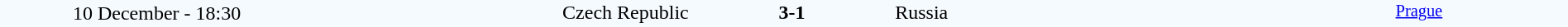<table style="width: 100%; background:#F5FAFF;" cellspacing="0">
<tr>
<td align=center rowspan=3 width=20%>10 December - 18:30</td>
</tr>
<tr>
<td width=24% align=right>Czech Republic </td>
<td align=center width=13%><strong>3-1</strong></td>
<td width=24%> Russia</td>
<td style=font-size:85% rowspan=3 valign=top align=center><a href='#'>Prague</a></td>
</tr>
<tr style=font-size:85%>
<td align=right valign=top></td>
<td></td>
<td></td>
</tr>
</table>
